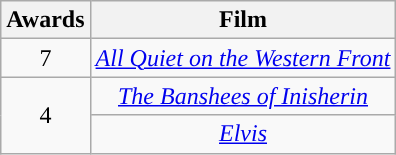<table class="wikitable" style="text-align:center;">
<tr>
<th style="background:">Awards</th>
<th style="background:">Film</th>
</tr>
<tr>
<td>7</td>
<td><em><a href='#'>All Quiet on the Western Front</a></em></td>
</tr>
<tr>
<td rowspan="2">4</td>
<td><em><a href='#'>The Banshees of Inisherin</a></em></td>
</tr>
<tr>
<td><em><a href='#'>Elvis</a></em></td>
</tr>
</table>
